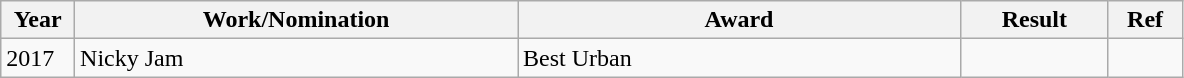<table class="wikitable" style="max-width:75%;">
<tr>
<th width=5%>Year</th>
<th style="width:30%;">Work/Nomination</th>
<th style="width:30%;">Award</th>
<th style="width:10%;">Result</th>
<th style="width:5%;">Ref</th>
</tr>
<tr>
<td>2017</td>
<td>Nicky Jam</td>
<td>Best Urban</td>
<td></td>
<td></td>
</tr>
</table>
